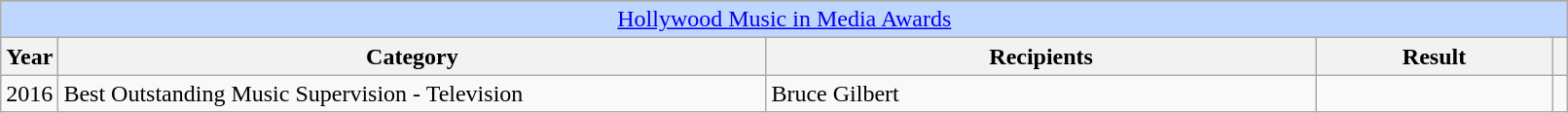<table class="wikitable plainrowheaders" style="font-size: 100%; width:85%">
<tr>
</tr>
<tr ---- bgcolor="#bfd7ff">
<td colspan=6 align=center><a href='#'>Hollywood Music in Media Awards</a></td>
</tr>
<tr ---- bgcolor="#ebf5ff">
<th scope="col" style="width:2%;">Year</th>
<th scope="col" style="width:45%;">Category</th>
<th scope="col" style="width:35%;">Recipients</th>
<th scope="col" style="width:15%;">Result</th>
<th scope="col" class="unsortable" style="width:1%;"></th>
</tr>
<tr>
<td style="text-align:center;">2016</td>
<td>Best Outstanding Music Supervision - Television</td>
<td>Bruce Gilbert</td>
<td></td>
<td></td>
</tr>
</table>
